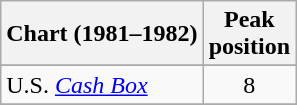<table class="wikitable sortable">
<tr>
<th>Chart (1981–1982)</th>
<th>Peak<br>position</th>
</tr>
<tr>
</tr>
<tr>
</tr>
<tr>
</tr>
<tr>
</tr>
<tr>
<td align=“left”>U.S. <em><a href='#'>Cash Box</a></em></td>
<td align="center">8</td>
</tr>
<tr>
</tr>
</table>
